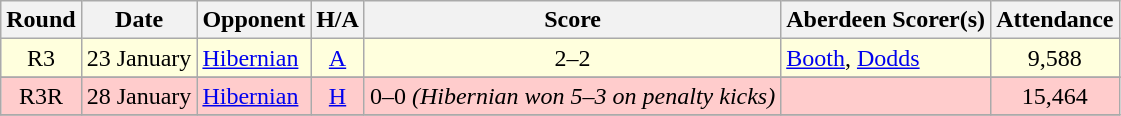<table class="wikitable" style="text-align:center">
<tr>
<th>Round</th>
<th>Date</th>
<th>Opponent</th>
<th>H/A</th>
<th>Score</th>
<th>Aberdeen Scorer(s)</th>
<th>Attendance</th>
</tr>
<tr bgcolor=#FFFFDD>
<td>R3</td>
<td align=left>23 January</td>
<td align=left><a href='#'>Hibernian</a></td>
<td><a href='#'>A</a></td>
<td>2–2</td>
<td align=left><a href='#'>Booth</a>, <a href='#'>Dodds</a></td>
<td>9,588</td>
</tr>
<tr>
</tr>
<tr bgcolor=#FFCCCC>
<td>R3R</td>
<td align=left>28 January</td>
<td align=left><a href='#'>Hibernian</a></td>
<td><a href='#'>H</a></td>
<td>0–0 <em>(Hibernian won 5–3 on penalty kicks)</em></td>
<td align=left></td>
<td>15,464</td>
</tr>
<tr>
</tr>
</table>
